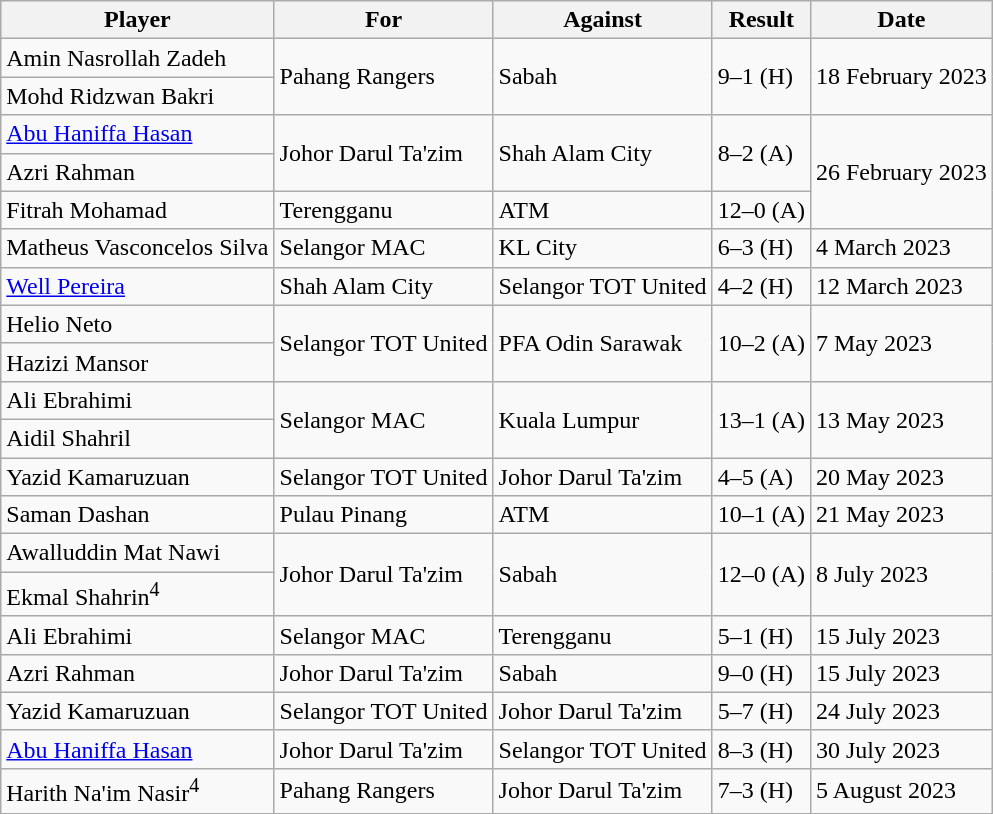<table class="wikitable">
<tr>
<th>Player</th>
<th>For</th>
<th>Against</th>
<th>Result</th>
<th>Date</th>
</tr>
<tr>
<td> Amin Nasrollah Zadeh</td>
<td rowspan="2">Pahang Rangers</td>
<td rowspan="2">Sabah</td>
<td rowspan="2">9–1 (H)</td>
<td rowspan="2">18 February 2023</td>
</tr>
<tr>
<td> Mohd Ridzwan Bakri</td>
</tr>
<tr>
<td> <a href='#'>Abu Haniffa Hasan</a></td>
<td rowspan="2">Johor Darul Ta'zim</td>
<td rowspan="2">Shah Alam City</td>
<td rowspan="2">8–2 (A)</td>
<td rowspan="3">26 February 2023</td>
</tr>
<tr>
<td> Azri Rahman</td>
</tr>
<tr>
<td> Fitrah Mohamad</td>
<td>Terengganu</td>
<td>ATM</td>
<td>12–0 (A)</td>
</tr>
<tr>
<td> Matheus Vasconcelos Silva</td>
<td rowspan="1">Selangor MAC</td>
<td rowspan="1">KL City</td>
<td rowspan="1">6–3 (H)</td>
<td rowspan="1">4 March 2023</td>
</tr>
<tr>
<td> <a href='#'>Well Pereira</a></td>
<td>Shah Alam City</td>
<td>Selangor TOT United</td>
<td>4–2 (H)</td>
<td>12 March 2023</td>
</tr>
<tr>
<td> Helio Neto</td>
<td rowspan="2">Selangor TOT United</td>
<td rowspan="2">PFA Odin Sarawak</td>
<td rowspan="2">10–2 (A)</td>
<td rowspan="2">7 May 2023</td>
</tr>
<tr>
<td> Hazizi Mansor</td>
</tr>
<tr>
<td> Ali Ebrahimi</td>
<td rowspan="2">Selangor MAC</td>
<td rowspan="2">Kuala Lumpur</td>
<td rowspan="2">13–1 (A)</td>
<td rowspan="2">13 May 2023</td>
</tr>
<tr>
<td> Aidil Shahril</td>
</tr>
<tr>
<td> Yazid Kamaruzuan</td>
<td rowspan="1">Selangor TOT United</td>
<td rowspan="1">Johor Darul Ta'zim</td>
<td rowspan="1">4–5 (A)</td>
<td rowspan="1">20 May 2023</td>
</tr>
<tr>
<td> Saman Dashan</td>
<td rowspan="1">Pulau Pinang</td>
<td rowspan="1">ATM</td>
<td rowspan="1">10–1 (A)</td>
<td rowspan="1">21 May 2023</td>
</tr>
<tr>
<td> Awalluddin Mat Nawi</td>
<td rowspan="2">Johor Darul Ta'zim</td>
<td rowspan="2">Sabah</td>
<td rowspan="2">12–0 (A)</td>
<td rowspan="2">8 July 2023</td>
</tr>
<tr>
<td> Ekmal Shahrin<sup>4</sup></td>
</tr>
<tr>
<td> Ali Ebrahimi</td>
<td>Selangor MAC</td>
<td>Terengganu</td>
<td>5–1 (H)</td>
<td>15 July 2023</td>
</tr>
<tr>
<td> Azri Rahman</td>
<td>Johor Darul Ta'zim</td>
<td>Sabah</td>
<td>9–0 (H)</td>
<td>15 July 2023</td>
</tr>
<tr>
<td> Yazid Kamaruzuan</td>
<td>Selangor TOT United</td>
<td>Johor Darul Ta'zim</td>
<td>5–7 (H)</td>
<td>24 July 2023</td>
</tr>
<tr>
<td> <a href='#'>Abu Haniffa Hasan</a></td>
<td>Johor Darul Ta'zim</td>
<td>Selangor TOT United</td>
<td>8–3 (H)</td>
<td>30 July 2023</td>
</tr>
<tr>
<td> Harith Na'im Nasir<sup>4</sup></td>
<td>Pahang Rangers</td>
<td>Johor Darul Ta'zim</td>
<td>7–3 (H)</td>
<td>5 August 2023</td>
</tr>
<tr>
</tr>
</table>
